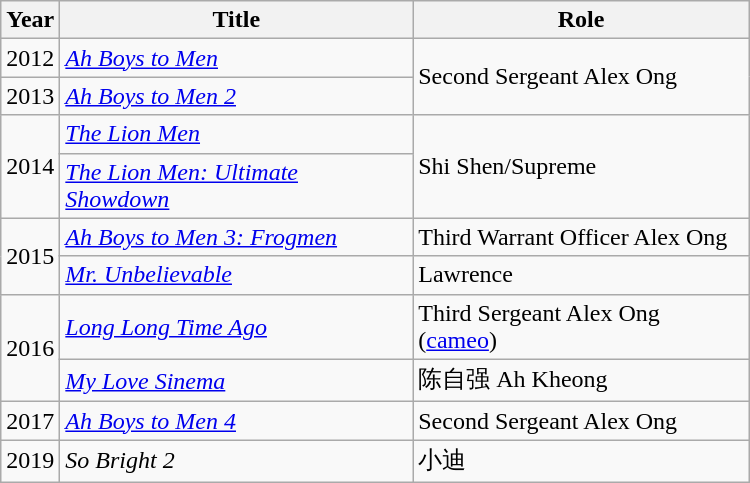<table class="wikitable" style="width:500px">
<tr>
<th width=10>Year</th>
<th>Title</th>
<th>Role</th>
</tr>
<tr>
<td>2012</td>
<td><em><a href='#'>Ah Boys to Men</a></em></td>
<td rowspan=2>Second Sergeant Alex Ong</td>
</tr>
<tr>
<td>2013</td>
<td><em><a href='#'>Ah Boys to Men 2</a></em></td>
</tr>
<tr>
<td rowspan=2>2014</td>
<td><em><a href='#'>The Lion Men</a></em></td>
<td rowspan=2>Shi Shen/Supreme</td>
</tr>
<tr>
<td><em><a href='#'>The Lion Men: Ultimate Showdown</a></em></td>
</tr>
<tr>
<td rowspan=2>2015</td>
<td><em><a href='#'>Ah Boys to Men 3: Frogmen</a></em></td>
<td>Third Warrant Officer Alex Ong</td>
</tr>
<tr>
<td><em><a href='#'>Mr. Unbelievable</a></em></td>
<td>Lawrence</td>
</tr>
<tr>
<td rowspan=2>2016</td>
<td><em><a href='#'>Long Long Time Ago</a></em></td>
<td>Third Sergeant Alex Ong (<a href='#'>cameo</a>)</td>
</tr>
<tr>
<td><em><a href='#'>My Love Sinema</a></em></td>
<td>陈自强 Ah Kheong</td>
</tr>
<tr>
<td>2017</td>
<td><em><a href='#'>Ah Boys to Men 4</a></em></td>
<td>Second Sergeant Alex Ong</td>
</tr>
<tr>
<td>2019</td>
<td><em>So Bright 2</em></td>
<td>小迪</td>
</tr>
</table>
